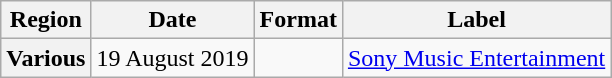<table class="wikitable plainrowheaders">
<tr>
<th>Region</th>
<th>Date</th>
<th>Format</th>
<th>Label</th>
</tr>
<tr>
<th scope="row">Various</th>
<td>19 August 2019</td>
<td></td>
<td><a href='#'>Sony Music Entertainment</a></td>
</tr>
</table>
